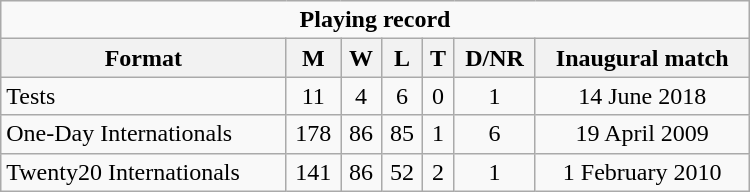<table class="wikitable" style="text-align: center; width: 500px;">
<tr>
<td colspan="7" style="text-align:center;"><strong>Playing record</strong></td>
</tr>
<tr>
<th>Format</th>
<th>M</th>
<th>W</th>
<th>L</th>
<th>T</th>
<th>D/NR</th>
<th>Inaugural match</th>
</tr>
<tr>
<td style="text-align:left;">Tests</td>
<td>11</td>
<td>4</td>
<td>6</td>
<td>0</td>
<td>1</td>
<td>14 June 2018</td>
</tr>
<tr>
<td style="text-align:left;">One-Day Internationals</td>
<td>178</td>
<td>86</td>
<td>85</td>
<td>1</td>
<td>6</td>
<td>19 April 2009</td>
</tr>
<tr>
<td style="text-align:left;">Twenty20 Internationals</td>
<td>141</td>
<td>86</td>
<td>52</td>
<td>2</td>
<td>1</td>
<td>1 February 2010</td>
</tr>
</table>
